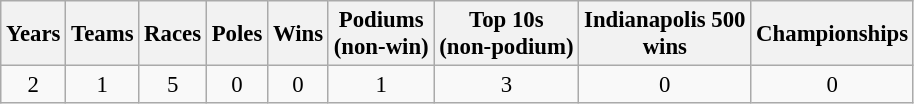<table class="wikitable" style="text-align:center; font-size:95%">
<tr>
<th>Years</th>
<th>Teams</th>
<th>Races</th>
<th>Poles</th>
<th>Wins</th>
<th>Podiums<br>(non-win)</th>
<th>Top 10s<br>(non-podium)</th>
<th>Indianapolis 500<br>wins</th>
<th>Championships</th>
</tr>
<tr>
<td>2</td>
<td>1</td>
<td>5</td>
<td>0</td>
<td>0</td>
<td>1</td>
<td>3</td>
<td>0</td>
<td>0</td>
</tr>
</table>
